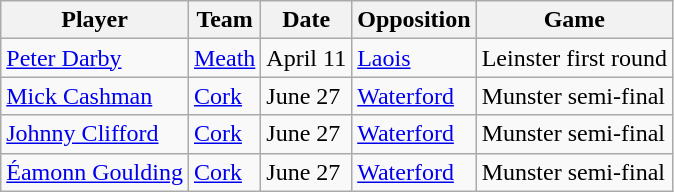<table class="wikitable">
<tr>
<th>Player</th>
<th>Team</th>
<th>Date</th>
<th>Opposition</th>
<th>Game</th>
</tr>
<tr>
<td><a href='#'>Peter Darby</a></td>
<td><a href='#'>Meath</a></td>
<td>April 11</td>
<td><a href='#'>Laois</a></td>
<td>Leinster first round</td>
</tr>
<tr>
<td><a href='#'>Mick Cashman</a></td>
<td><a href='#'>Cork</a></td>
<td>June 27</td>
<td><a href='#'>Waterford</a></td>
<td>Munster semi-final</td>
</tr>
<tr>
<td><a href='#'>Johnny Clifford</a></td>
<td><a href='#'>Cork</a></td>
<td>June 27</td>
<td><a href='#'>Waterford</a></td>
<td>Munster semi-final</td>
</tr>
<tr>
<td><a href='#'>Éamonn Goulding</a></td>
<td><a href='#'>Cork</a></td>
<td>June 27</td>
<td><a href='#'>Waterford</a></td>
<td>Munster semi-final</td>
</tr>
</table>
